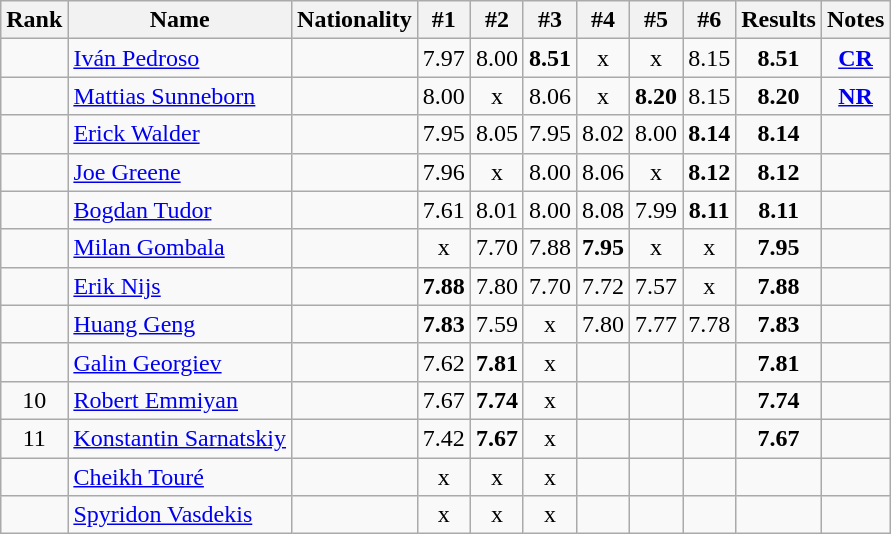<table class="wikitable sortable" style="text-align:center">
<tr>
<th>Rank</th>
<th>Name</th>
<th>Nationality</th>
<th>#1</th>
<th>#2</th>
<th>#3</th>
<th>#4</th>
<th>#5</th>
<th>#6</th>
<th>Results</th>
<th>Notes</th>
</tr>
<tr>
<td></td>
<td align="left"><a href='#'>Iván Pedroso</a></td>
<td align=left></td>
<td>7.97</td>
<td>8.00</td>
<td><strong>8.51</strong></td>
<td>x</td>
<td>x</td>
<td>8.15</td>
<td><strong>8.51</strong></td>
<td><strong><a href='#'>CR</a></strong></td>
</tr>
<tr>
<td></td>
<td align="left"><a href='#'>Mattias Sunneborn</a></td>
<td align=left></td>
<td>8.00</td>
<td>x</td>
<td>8.06</td>
<td>x</td>
<td><strong>8.20</strong></td>
<td>8.15</td>
<td><strong>8.20</strong></td>
<td><strong><a href='#'>NR</a></strong></td>
</tr>
<tr>
<td></td>
<td align="left"><a href='#'>Erick Walder</a></td>
<td align=left></td>
<td>7.95</td>
<td>8.05</td>
<td>7.95</td>
<td>8.02</td>
<td>8.00</td>
<td><strong>8.14</strong></td>
<td><strong>8.14</strong></td>
<td></td>
</tr>
<tr>
<td></td>
<td align="left"><a href='#'>Joe Greene</a></td>
<td align=left></td>
<td>7.96</td>
<td>x</td>
<td>8.00</td>
<td>8.06</td>
<td>x</td>
<td><strong>8.12</strong></td>
<td><strong>8.12</strong></td>
<td></td>
</tr>
<tr>
<td></td>
<td align="left"><a href='#'>Bogdan Tudor</a></td>
<td align=left></td>
<td>7.61</td>
<td>8.01</td>
<td>8.00</td>
<td>8.08</td>
<td>7.99</td>
<td><strong>8.11</strong></td>
<td><strong>8.11</strong></td>
<td></td>
</tr>
<tr>
<td></td>
<td align="left"><a href='#'>Milan Gombala</a></td>
<td align=left></td>
<td>x</td>
<td>7.70</td>
<td>7.88</td>
<td><strong>7.95</strong></td>
<td>x</td>
<td>x</td>
<td><strong>7.95</strong></td>
<td></td>
</tr>
<tr>
<td></td>
<td align="left"><a href='#'>Erik Nijs</a></td>
<td align=left></td>
<td><strong>7.88</strong></td>
<td>7.80</td>
<td>7.70</td>
<td>7.72</td>
<td>7.57</td>
<td>x</td>
<td><strong>7.88</strong></td>
<td></td>
</tr>
<tr>
<td></td>
<td align="left"><a href='#'>Huang Geng</a></td>
<td align=left></td>
<td><strong>7.83</strong></td>
<td>7.59</td>
<td>x</td>
<td>7.80</td>
<td>7.77</td>
<td>7.78</td>
<td><strong>7.83</strong></td>
<td></td>
</tr>
<tr>
<td></td>
<td align="left"><a href='#'>Galin Georgiev</a></td>
<td align=left></td>
<td>7.62</td>
<td><strong>7.81</strong></td>
<td>x</td>
<td></td>
<td></td>
<td></td>
<td><strong>7.81</strong></td>
<td></td>
</tr>
<tr>
<td>10</td>
<td align="left"><a href='#'>Robert Emmiyan</a></td>
<td align=left></td>
<td>7.67</td>
<td><strong>7.74</strong></td>
<td>x</td>
<td></td>
<td></td>
<td></td>
<td><strong>7.74</strong></td>
<td></td>
</tr>
<tr>
<td>11</td>
<td align="left"><a href='#'>Konstantin Sarnatskiy</a></td>
<td align=left></td>
<td>7.42</td>
<td><strong>7.67</strong></td>
<td>x</td>
<td></td>
<td></td>
<td></td>
<td><strong>7.67</strong></td>
<td></td>
</tr>
<tr>
<td></td>
<td align="left"><a href='#'>Cheikh Touré</a></td>
<td align=left></td>
<td>x</td>
<td>x</td>
<td>x</td>
<td></td>
<td></td>
<td></td>
<td><strong></strong></td>
<td></td>
</tr>
<tr>
<td></td>
<td align="left"><a href='#'>Spyridon Vasdekis</a></td>
<td align=left></td>
<td>x</td>
<td>x</td>
<td>x</td>
<td></td>
<td></td>
<td></td>
<td><strong></strong></td>
<td></td>
</tr>
</table>
